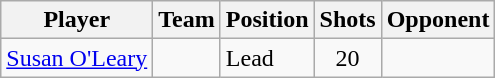<table class="wikitable sortable">
<tr>
<th>Player</th>
<th>Team</th>
<th>Position</th>
<th>Shots</th>
<th>Opponent</th>
</tr>
<tr>
<td><a href='#'>Susan O'Leary</a></td>
<td></td>
<td data-sort-value="1">Lead</td>
<td style="text-align:center;">20</td>
<td></td>
</tr>
</table>
